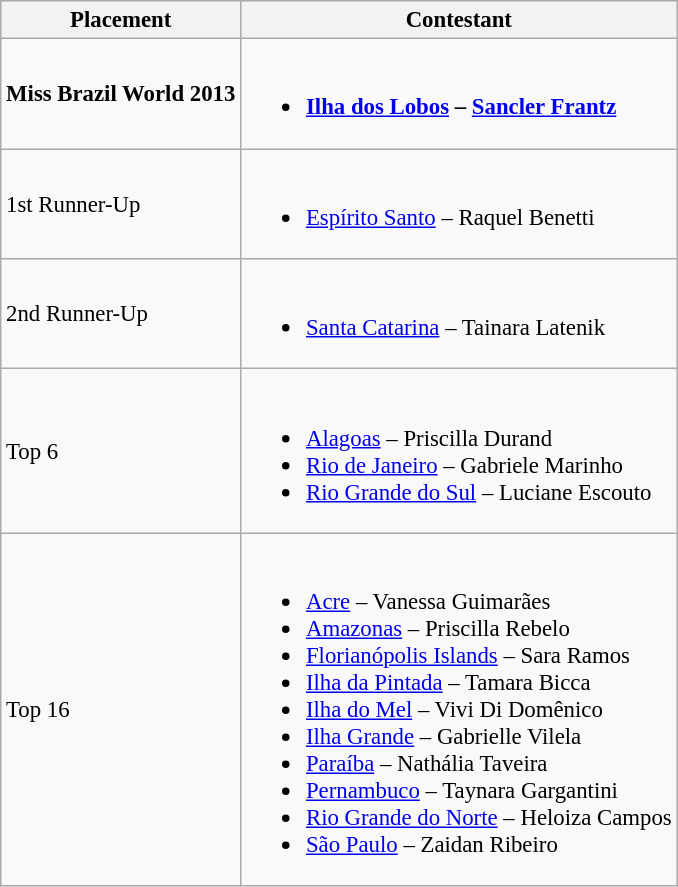<table class="wikitable sortable" style="font-size: 95%;">
<tr>
<th>Placement</th>
<th>Contestant</th>
</tr>
<tr>
<td><strong>Miss Brazil World 2013</strong></td>
<td><br><ul><li><strong><a href='#'>Ilha dos Lobos</a> – <a href='#'>Sancler Frantz</a></strong></li></ul></td>
</tr>
<tr>
<td>1st Runner-Up</td>
<td><br><ul><li><a href='#'>Espírito Santo</a> – Raquel Benetti</li></ul></td>
</tr>
<tr>
<td>2nd Runner-Up</td>
<td><br><ul><li><a href='#'>Santa Catarina</a> – Tainara Latenik</li></ul></td>
</tr>
<tr>
<td>Top 6</td>
<td><br><ul><li><a href='#'>Alagoas</a> – Priscilla Durand</li><li><a href='#'>Rio de Janeiro</a> – Gabriele Marinho</li><li><a href='#'>Rio Grande do Sul</a> – Luciane Escouto</li></ul></td>
</tr>
<tr>
<td>Top 16</td>
<td><br><ul><li><a href='#'>Acre</a> – Vanessa Guimarães</li><li><a href='#'>Amazonas</a> – Priscilla Rebelo</li><li><a href='#'>Florianópolis Islands</a> – Sara Ramos</li><li><a href='#'>Ilha da Pintada</a> – Tamara Bicca</li><li><a href='#'>Ilha do Mel</a> – Vivi Di Domênico</li><li><a href='#'>Ilha Grande</a> – Gabrielle Vilela</li><li><a href='#'>Paraíba</a> – Nathália Taveira</li><li><a href='#'>Pernambuco</a> – Taynara Gargantini</li><li><a href='#'>Rio Grande do Norte</a> – Heloiza Campos</li><li><a href='#'>São Paulo</a> – Zaidan Ribeiro</li></ul></td>
</tr>
</table>
